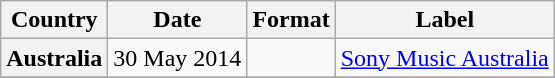<table class="wikitable plainrowheaders">
<tr>
<th scope="col">Country</th>
<th scope="col">Date</th>
<th scope="col">Format</th>
<th scope="col">Label</th>
</tr>
<tr>
<th scope="row">Australia</th>
<td>30 May 2014</td>
<td></td>
<td><a href='#'>Sony Music Australia</a></td>
</tr>
<tr>
</tr>
</table>
